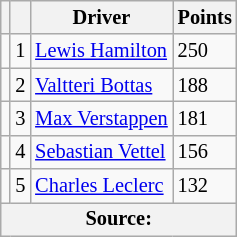<table class="wikitable" style="font-size: 85%;">
<tr>
<th></th>
<th></th>
<th>Driver</th>
<th>Points</th>
</tr>
<tr>
<td align="left"></td>
<td align="center">1</td>
<td> <a href='#'>Lewis Hamilton</a></td>
<td align="left">250</td>
</tr>
<tr>
<td align="left"></td>
<td align="center">2</td>
<td> <a href='#'>Valtteri Bottas</a></td>
<td align="left">188</td>
</tr>
<tr>
<td align="left"></td>
<td align="center">3</td>
<td> <a href='#'>Max Verstappen</a></td>
<td align="left">181</td>
</tr>
<tr>
<td align="left"></td>
<td align="center">4</td>
<td> <a href='#'>Sebastian Vettel</a></td>
<td align="left">156</td>
</tr>
<tr>
<td align="left"></td>
<td align="center">5</td>
<td> <a href='#'>Charles Leclerc</a></td>
<td align="left">132</td>
</tr>
<tr>
<th colspan="4">Source:</th>
</tr>
</table>
